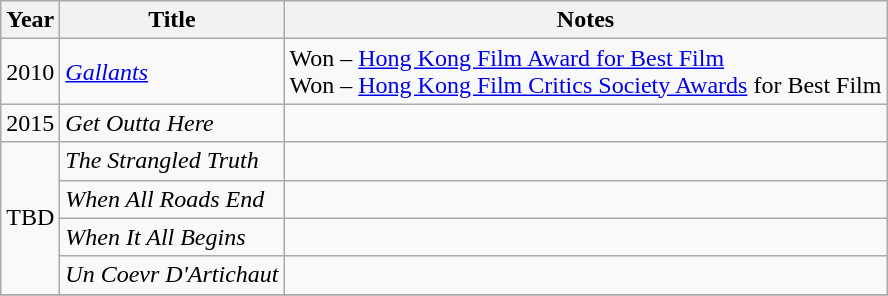<table class="wikitable sortable">
<tr>
<th>Year</th>
<th>Title</th>
<th class="unsortable">Notes</th>
</tr>
<tr>
<td>2010</td>
<td><em><a href='#'>Gallants</a></em></td>
<td>Won – <a href='#'>Hong Kong Film Award for Best Film</a><br>Won – <a href='#'>Hong Kong Film Critics Society Awards</a> for Best Film</td>
</tr>
<tr>
<td>2015</td>
<td><em>Get Outta Here</em></td>
<td></td>
</tr>
<tr>
<td rowspan=4>TBD</td>
<td><em>The Strangled Truth</em></td>
<td></td>
</tr>
<tr>
<td><em>When All Roads End</em></td>
<td></td>
</tr>
<tr>
<td><em>When It All Begins</em></td>
<td></td>
</tr>
<tr>
<td><em>Un Coevr D'Artichaut</em></td>
<td></td>
</tr>
<tr>
</tr>
</table>
